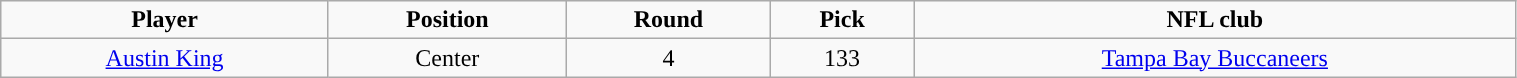<table class="wikitable" width="80%">
<tr align="center">
<td><strong>Player</strong></td>
<td><strong>Position</strong></td>
<td><strong>Round</strong></td>
<td><strong>Pick</strong></td>
<td><strong>NFL club</strong></td>
</tr>
<tr align="center" bgcolor="">
<td><a href='#'>Austin King</a></td>
<td>Center</td>
<td>4</td>
<td>133</td>
<td><a href='#'>Tampa Bay Buccaneers</a></td>
</tr>
</table>
